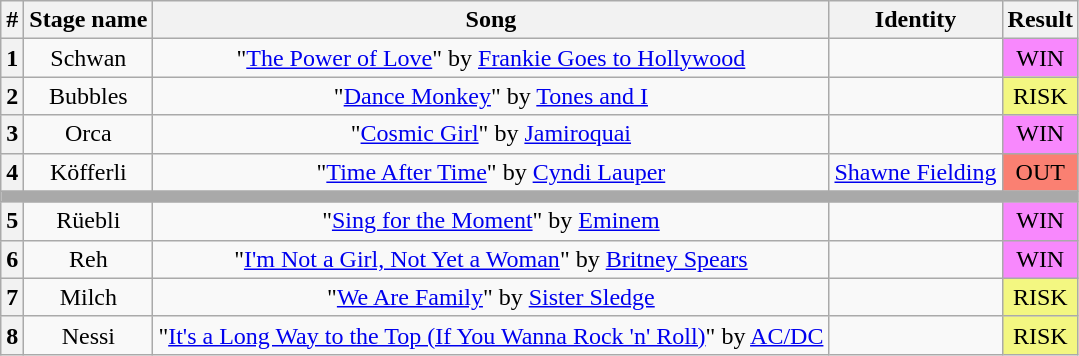<table class="wikitable plainrowheaders" style="text-align: center">
<tr>
<th>#</th>
<th>Stage name</th>
<th>Song</th>
<th>Identity</th>
<th>Result</th>
</tr>
<tr>
<th>1</th>
<td>Schwan</td>
<td>"<a href='#'>The Power of Love</a>" by <a href='#'>Frankie Goes to Hollywood</a></td>
<td></td>
<td bgcolor="#F888FD">WIN</td>
</tr>
<tr>
<th>2</th>
<td>Bubbles</td>
<td>"<a href='#'>Dance Monkey</a>" by <a href='#'>Tones and I</a></td>
<td></td>
<td bgcolor="#F3F781">RISK</td>
</tr>
<tr>
<th>3</th>
<td>Orca</td>
<td>"<a href='#'>Cosmic Girl</a>" by <a href='#'>Jamiroquai</a></td>
<td></td>
<td bgcolor="#F888FD">WIN</td>
</tr>
<tr>
<th>4</th>
<td>Köfferli</td>
<td>"<a href='#'>Time After Time</a>" by <a href='#'>Cyndi Lauper</a></td>
<td><a href='#'>Shawne Fielding</a></td>
<td bgcolor="salmon">OUT</td>
</tr>
<tr>
<td colspan="5" style="background:darkgray"></td>
</tr>
<tr>
<th>5</th>
<td>Rüebli</td>
<td>"<a href='#'>Sing for the Moment</a>" by <a href='#'>Eminem</a></td>
<td></td>
<td bgcolor="#F888FD">WIN</td>
</tr>
<tr>
<th>6</th>
<td>Reh</td>
<td>"<a href='#'>I'm Not a Girl, Not Yet a Woman</a>" by <a href='#'>Britney Spears</a></td>
<td></td>
<td bgcolor="#F888FD">WIN</td>
</tr>
<tr>
<th>7</th>
<td>Milch</td>
<td>"<a href='#'>We Are Family</a>" by <a href='#'>Sister Sledge</a></td>
<td></td>
<td bgcolor="#F3F781">RISK</td>
</tr>
<tr>
<th>8</th>
<td>Nessi</td>
<td>"<a href='#'>It's a Long Way to the Top (If You Wanna Rock 'n' Roll)</a>" by <a href='#'>AC/DC</a></td>
<td></td>
<td bgcolor="#F3F781">RISK</td>
</tr>
</table>
